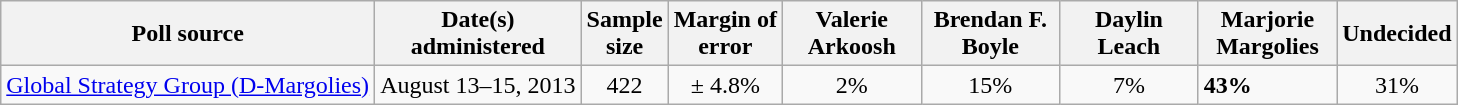<table class="wikitable">
<tr>
<th>Poll source</th>
<th>Date(s)<br>administered</th>
<th>Sample<br>size</th>
<th>Margin of<br>error</th>
<th style="width:85px;">Valerie<br>Arkoosh</th>
<th style="width:85px;">Brendan F.<br>Boyle</th>
<th style="width:85px;">Daylin<br>Leach</th>
<th style="width:85px;">Marjorie<br>Margolies</th>
<th>Undecided</th>
</tr>
<tr>
<td><a href='#'>Global Strategy Group (D-Margolies)</a></td>
<td align=center>August 13–15, 2013</td>
<td align=center>422</td>
<td align=center>± 4.8%</td>
<td align=center>2%</td>
<td align=center>15%</td>
<td align=center>7%</td>
<td><strong>43%</strong></td>
<td align=center>31%</td>
</tr>
</table>
